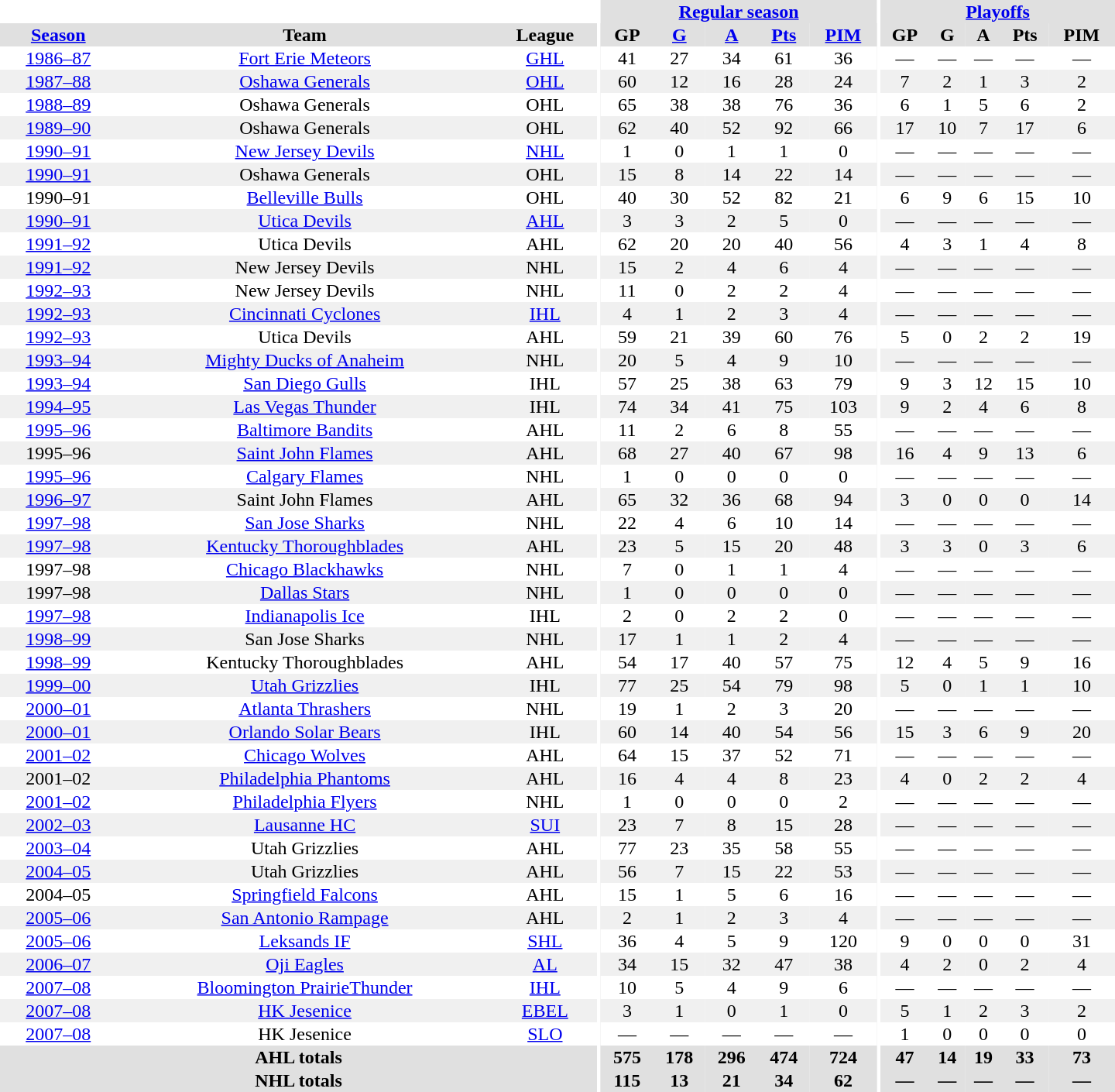<table border="0" cellpadding="1" cellspacing="0" style="text-align:center; width:60em">
<tr bgcolor="#e0e0e0">
<th colspan="3" bgcolor="#ffffff"></th>
<th rowspan="100" bgcolor="#ffffff"></th>
<th colspan="5"><a href='#'>Regular season</a></th>
<th rowspan="100" bgcolor="#ffffff"></th>
<th colspan="5"><a href='#'>Playoffs</a></th>
</tr>
<tr bgcolor="#e0e0e0">
<th><a href='#'>Season</a></th>
<th>Team</th>
<th>League</th>
<th>GP</th>
<th><a href='#'>G</a></th>
<th><a href='#'>A</a></th>
<th><a href='#'>Pts</a></th>
<th><a href='#'>PIM</a></th>
<th>GP</th>
<th>G</th>
<th>A</th>
<th>Pts</th>
<th>PIM</th>
</tr>
<tr>
<td><a href='#'>1986–87</a></td>
<td><a href='#'>Fort Erie Meteors</a></td>
<td><a href='#'>GHL</a></td>
<td>41</td>
<td>27</td>
<td>34</td>
<td>61</td>
<td>36</td>
<td>—</td>
<td>—</td>
<td>—</td>
<td>—</td>
<td>—</td>
</tr>
<tr bgcolor="#f0f0f0">
<td><a href='#'>1987–88</a></td>
<td><a href='#'>Oshawa Generals</a></td>
<td><a href='#'>OHL</a></td>
<td>60</td>
<td>12</td>
<td>16</td>
<td>28</td>
<td>24</td>
<td>7</td>
<td>2</td>
<td>1</td>
<td>3</td>
<td>2</td>
</tr>
<tr>
<td><a href='#'>1988–89</a></td>
<td>Oshawa Generals</td>
<td>OHL</td>
<td>65</td>
<td>38</td>
<td>38</td>
<td>76</td>
<td>36</td>
<td>6</td>
<td>1</td>
<td>5</td>
<td>6</td>
<td>2</td>
</tr>
<tr bgcolor="#f0f0f0">
<td><a href='#'>1989–90</a></td>
<td>Oshawa Generals</td>
<td>OHL</td>
<td>62</td>
<td>40</td>
<td>52</td>
<td>92</td>
<td>66</td>
<td>17</td>
<td>10</td>
<td>7</td>
<td>17</td>
<td>6</td>
</tr>
<tr>
<td><a href='#'>1990–91</a></td>
<td><a href='#'>New Jersey Devils</a></td>
<td><a href='#'>NHL</a></td>
<td>1</td>
<td>0</td>
<td>1</td>
<td>1</td>
<td>0</td>
<td>—</td>
<td>—</td>
<td>—</td>
<td>—</td>
<td>—</td>
</tr>
<tr bgcolor="#f0f0f0">
<td><a href='#'>1990–91</a></td>
<td>Oshawa Generals</td>
<td>OHL</td>
<td>15</td>
<td>8</td>
<td>14</td>
<td>22</td>
<td>14</td>
<td>—</td>
<td>—</td>
<td>—</td>
<td>—</td>
<td>—</td>
</tr>
<tr>
<td>1990–91</td>
<td><a href='#'>Belleville Bulls</a></td>
<td>OHL</td>
<td>40</td>
<td>30</td>
<td>52</td>
<td>82</td>
<td>21</td>
<td>6</td>
<td>9</td>
<td>6</td>
<td>15</td>
<td>10</td>
</tr>
<tr bgcolor="#f0f0f0">
<td><a href='#'>1990–91</a></td>
<td><a href='#'>Utica Devils</a></td>
<td><a href='#'>AHL</a></td>
<td>3</td>
<td>3</td>
<td>2</td>
<td>5</td>
<td>0</td>
<td>—</td>
<td>—</td>
<td>—</td>
<td>—</td>
<td>—</td>
</tr>
<tr>
<td><a href='#'>1991–92</a></td>
<td>Utica Devils</td>
<td>AHL</td>
<td>62</td>
<td>20</td>
<td>20</td>
<td>40</td>
<td>56</td>
<td>4</td>
<td>3</td>
<td>1</td>
<td>4</td>
<td>8</td>
</tr>
<tr bgcolor="#f0f0f0">
<td><a href='#'>1991–92</a></td>
<td>New Jersey Devils</td>
<td>NHL</td>
<td>15</td>
<td>2</td>
<td>4</td>
<td>6</td>
<td>4</td>
<td>—</td>
<td>—</td>
<td>—</td>
<td>—</td>
<td>—</td>
</tr>
<tr>
<td><a href='#'>1992–93</a></td>
<td>New Jersey Devils</td>
<td>NHL</td>
<td>11</td>
<td>0</td>
<td>2</td>
<td>2</td>
<td>4</td>
<td>—</td>
<td>—</td>
<td>—</td>
<td>—</td>
<td>—</td>
</tr>
<tr bgcolor="#f0f0f0">
<td><a href='#'>1992–93</a></td>
<td><a href='#'>Cincinnati Cyclones</a></td>
<td><a href='#'>IHL</a></td>
<td>4</td>
<td>1</td>
<td>2</td>
<td>3</td>
<td>4</td>
<td>—</td>
<td>—</td>
<td>—</td>
<td>—</td>
<td>—</td>
</tr>
<tr>
<td><a href='#'>1992–93</a></td>
<td>Utica Devils</td>
<td>AHL</td>
<td>59</td>
<td>21</td>
<td>39</td>
<td>60</td>
<td>76</td>
<td>5</td>
<td>0</td>
<td>2</td>
<td>2</td>
<td>19</td>
</tr>
<tr bgcolor="#f0f0f0">
<td><a href='#'>1993–94</a></td>
<td><a href='#'>Mighty Ducks of Anaheim</a></td>
<td>NHL</td>
<td>20</td>
<td>5</td>
<td>4</td>
<td>9</td>
<td>10</td>
<td>—</td>
<td>—</td>
<td>—</td>
<td>—</td>
<td>—</td>
</tr>
<tr>
<td><a href='#'>1993–94</a></td>
<td><a href='#'>San Diego Gulls</a></td>
<td>IHL</td>
<td>57</td>
<td>25</td>
<td>38</td>
<td>63</td>
<td>79</td>
<td>9</td>
<td>3</td>
<td>12</td>
<td>15</td>
<td>10</td>
</tr>
<tr bgcolor="#f0f0f0">
<td><a href='#'>1994–95</a></td>
<td><a href='#'>Las Vegas Thunder</a></td>
<td>IHL</td>
<td>74</td>
<td>34</td>
<td>41</td>
<td>75</td>
<td>103</td>
<td>9</td>
<td>2</td>
<td>4</td>
<td>6</td>
<td>8</td>
</tr>
<tr>
<td><a href='#'>1995–96</a></td>
<td><a href='#'>Baltimore Bandits</a></td>
<td>AHL</td>
<td>11</td>
<td>2</td>
<td>6</td>
<td>8</td>
<td>55</td>
<td>—</td>
<td>—</td>
<td>—</td>
<td>—</td>
<td>—</td>
</tr>
<tr bgcolor="#f0f0f0">
<td>1995–96</td>
<td><a href='#'>Saint John Flames</a></td>
<td>AHL</td>
<td>68</td>
<td>27</td>
<td>40</td>
<td>67</td>
<td>98</td>
<td>16</td>
<td>4</td>
<td>9</td>
<td>13</td>
<td>6</td>
</tr>
<tr>
<td><a href='#'>1995–96</a></td>
<td><a href='#'>Calgary Flames</a></td>
<td>NHL</td>
<td>1</td>
<td>0</td>
<td>0</td>
<td>0</td>
<td>0</td>
<td>—</td>
<td>—</td>
<td>—</td>
<td>—</td>
<td>—</td>
</tr>
<tr bgcolor="#f0f0f0">
<td><a href='#'>1996–97</a></td>
<td>Saint John Flames</td>
<td>AHL</td>
<td>65</td>
<td>32</td>
<td>36</td>
<td>68</td>
<td>94</td>
<td>3</td>
<td>0</td>
<td>0</td>
<td>0</td>
<td>14</td>
</tr>
<tr>
<td><a href='#'>1997–98</a></td>
<td><a href='#'>San Jose Sharks</a></td>
<td>NHL</td>
<td>22</td>
<td>4</td>
<td>6</td>
<td>10</td>
<td>14</td>
<td>—</td>
<td>—</td>
<td>—</td>
<td>—</td>
<td>—</td>
</tr>
<tr bgcolor="#f0f0f0">
<td><a href='#'>1997–98</a></td>
<td><a href='#'>Kentucky Thoroughblades</a></td>
<td>AHL</td>
<td>23</td>
<td>5</td>
<td>15</td>
<td>20</td>
<td>48</td>
<td>3</td>
<td>3</td>
<td>0</td>
<td>3</td>
<td>6</td>
</tr>
<tr>
<td>1997–98</td>
<td><a href='#'>Chicago Blackhawks</a></td>
<td>NHL</td>
<td>7</td>
<td>0</td>
<td>1</td>
<td>1</td>
<td>4</td>
<td>—</td>
<td>—</td>
<td>—</td>
<td>—</td>
<td>—</td>
</tr>
<tr bgcolor="#f0f0f0">
<td>1997–98</td>
<td><a href='#'>Dallas Stars</a></td>
<td>NHL</td>
<td>1</td>
<td>0</td>
<td>0</td>
<td>0</td>
<td>0</td>
<td>—</td>
<td>—</td>
<td>—</td>
<td>—</td>
<td>—</td>
</tr>
<tr>
<td><a href='#'>1997–98</a></td>
<td><a href='#'>Indianapolis Ice</a></td>
<td>IHL</td>
<td>2</td>
<td>0</td>
<td>2</td>
<td>2</td>
<td>0</td>
<td>—</td>
<td>—</td>
<td>—</td>
<td>—</td>
<td>—</td>
</tr>
<tr bgcolor="#f0f0f0">
<td><a href='#'>1998–99</a></td>
<td>San Jose Sharks</td>
<td>NHL</td>
<td>17</td>
<td>1</td>
<td>1</td>
<td>2</td>
<td>4</td>
<td>—</td>
<td>—</td>
<td>—</td>
<td>—</td>
<td>—</td>
</tr>
<tr>
<td><a href='#'>1998–99</a></td>
<td>Kentucky Thoroughblades</td>
<td>AHL</td>
<td>54</td>
<td>17</td>
<td>40</td>
<td>57</td>
<td>75</td>
<td>12</td>
<td>4</td>
<td>5</td>
<td>9</td>
<td>16</td>
</tr>
<tr bgcolor="#f0f0f0">
<td><a href='#'>1999–00</a></td>
<td><a href='#'>Utah Grizzlies</a></td>
<td>IHL</td>
<td>77</td>
<td>25</td>
<td>54</td>
<td>79</td>
<td>98</td>
<td>5</td>
<td>0</td>
<td>1</td>
<td>1</td>
<td>10</td>
</tr>
<tr>
<td><a href='#'>2000–01</a></td>
<td><a href='#'>Atlanta Thrashers</a></td>
<td>NHL</td>
<td>19</td>
<td>1</td>
<td>2</td>
<td>3</td>
<td>20</td>
<td>—</td>
<td>—</td>
<td>—</td>
<td>—</td>
<td>—</td>
</tr>
<tr bgcolor="#f0f0f0">
<td><a href='#'>2000–01</a></td>
<td><a href='#'>Orlando Solar Bears</a></td>
<td>IHL</td>
<td>60</td>
<td>14</td>
<td>40</td>
<td>54</td>
<td>56</td>
<td>15</td>
<td>3</td>
<td>6</td>
<td>9</td>
<td>20</td>
</tr>
<tr>
<td><a href='#'>2001–02</a></td>
<td><a href='#'>Chicago Wolves</a></td>
<td>AHL</td>
<td>64</td>
<td>15</td>
<td>37</td>
<td>52</td>
<td>71</td>
<td>—</td>
<td>—</td>
<td>—</td>
<td>—</td>
<td>—</td>
</tr>
<tr bgcolor="#f0f0f0">
<td>2001–02</td>
<td><a href='#'>Philadelphia Phantoms</a></td>
<td>AHL</td>
<td>16</td>
<td>4</td>
<td>4</td>
<td>8</td>
<td>23</td>
<td>4</td>
<td>0</td>
<td>2</td>
<td>2</td>
<td>4</td>
</tr>
<tr>
<td><a href='#'>2001–02</a></td>
<td><a href='#'>Philadelphia Flyers</a></td>
<td>NHL</td>
<td>1</td>
<td>0</td>
<td>0</td>
<td>0</td>
<td>2</td>
<td>—</td>
<td>—</td>
<td>—</td>
<td>—</td>
<td>—</td>
</tr>
<tr bgcolor="#f0f0f0">
<td><a href='#'>2002–03</a></td>
<td><a href='#'>Lausanne HC</a></td>
<td><a href='#'>SUI</a></td>
<td>23</td>
<td>7</td>
<td>8</td>
<td>15</td>
<td>28</td>
<td>—</td>
<td>—</td>
<td>—</td>
<td>—</td>
<td>—</td>
</tr>
<tr>
<td><a href='#'>2003–04</a></td>
<td>Utah Grizzlies</td>
<td>AHL</td>
<td>77</td>
<td>23</td>
<td>35</td>
<td>58</td>
<td>55</td>
<td>—</td>
<td>—</td>
<td>—</td>
<td>—</td>
<td>—</td>
</tr>
<tr bgcolor="#f0f0f0">
<td><a href='#'>2004–05</a></td>
<td>Utah Grizzlies</td>
<td>AHL</td>
<td>56</td>
<td>7</td>
<td>15</td>
<td>22</td>
<td>53</td>
<td>—</td>
<td>—</td>
<td>—</td>
<td>—</td>
<td>—</td>
</tr>
<tr>
<td>2004–05</td>
<td><a href='#'>Springfield Falcons</a></td>
<td>AHL</td>
<td>15</td>
<td>1</td>
<td>5</td>
<td>6</td>
<td>16</td>
<td>—</td>
<td>—</td>
<td>—</td>
<td>—</td>
<td>—</td>
</tr>
<tr bgcolor="#f0f0f0">
<td><a href='#'>2005–06</a></td>
<td><a href='#'>San Antonio Rampage</a></td>
<td>AHL</td>
<td>2</td>
<td>1</td>
<td>2</td>
<td>3</td>
<td>4</td>
<td>—</td>
<td>—</td>
<td>—</td>
<td>—</td>
<td>—</td>
</tr>
<tr>
<td><a href='#'>2005–06</a></td>
<td><a href='#'>Leksands IF</a></td>
<td><a href='#'>SHL</a></td>
<td>36</td>
<td>4</td>
<td>5</td>
<td>9</td>
<td>120</td>
<td>9</td>
<td>0</td>
<td>0</td>
<td>0</td>
<td>31</td>
</tr>
<tr bgcolor="#f0f0f0">
<td><a href='#'>2006–07</a></td>
<td><a href='#'>Oji Eagles</a></td>
<td><a href='#'>AL</a></td>
<td>34</td>
<td>15</td>
<td>32</td>
<td>47</td>
<td>38</td>
<td>4</td>
<td>2</td>
<td>0</td>
<td>2</td>
<td>4</td>
</tr>
<tr>
<td><a href='#'>2007–08</a></td>
<td><a href='#'>Bloomington PrairieThunder</a></td>
<td><a href='#'>IHL</a></td>
<td>10</td>
<td>5</td>
<td>4</td>
<td>9</td>
<td>6</td>
<td>—</td>
<td>—</td>
<td>—</td>
<td>—</td>
<td>—</td>
</tr>
<tr bgcolor="#f0f0f0">
<td><a href='#'>2007–08</a></td>
<td><a href='#'>HK Jesenice</a></td>
<td><a href='#'>EBEL</a></td>
<td>3</td>
<td>1</td>
<td>0</td>
<td>1</td>
<td>0</td>
<td>5</td>
<td>1</td>
<td>2</td>
<td>3</td>
<td>2</td>
</tr>
<tr>
<td><a href='#'>2007–08</a></td>
<td>HK Jesenice</td>
<td><a href='#'>SLO</a></td>
<td>—</td>
<td>—</td>
<td>—</td>
<td>—</td>
<td>—</td>
<td>1</td>
<td>0</td>
<td>0</td>
<td>0</td>
<td>0</td>
</tr>
<tr bgcolor="#e0e0e0">
<th colspan="3">AHL totals</th>
<th>575</th>
<th>178</th>
<th>296</th>
<th>474</th>
<th>724</th>
<th>47</th>
<th>14</th>
<th>19</th>
<th>33</th>
<th>73</th>
</tr>
<tr bgcolor="#e0e0e0">
<th colspan="3">NHL totals</th>
<th>115</th>
<th>13</th>
<th>21</th>
<th>34</th>
<th>62</th>
<th>—</th>
<th>—</th>
<th>—</th>
<th>—</th>
<th>—</th>
</tr>
</table>
